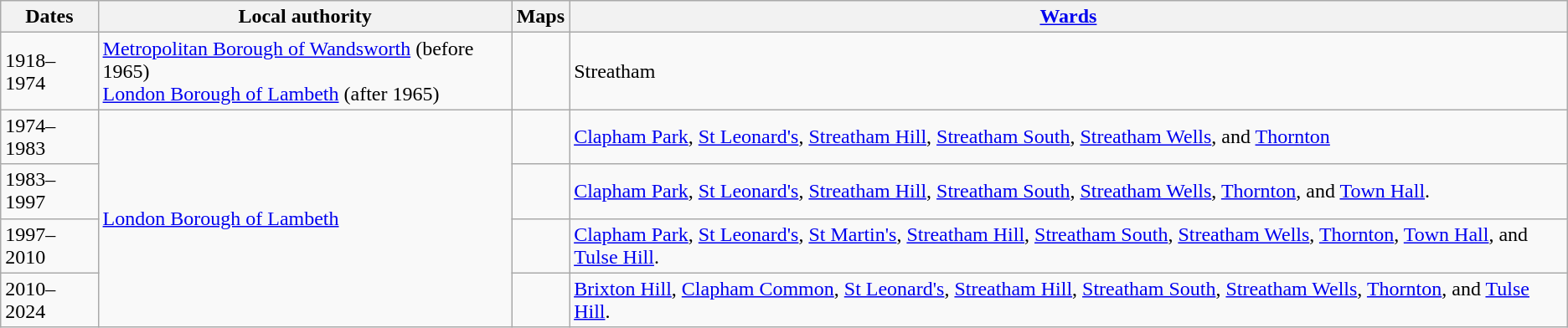<table class=wikitable>
<tr>
<th>Dates</th>
<th>Local authority</th>
<th>Maps</th>
<th><a href='#'>Wards</a></th>
</tr>
<tr>
<td>1918–1974</td>
<td><a href='#'>Metropolitan Borough of Wandsworth</a> (before 1965)<br><a href='#'>London Borough of Lambeth</a> (after 1965)</td>
<td></td>
<td>Streatham</td>
</tr>
<tr>
<td>1974–1983</td>
<td rowspan="4"><a href='#'>London Borough of Lambeth</a></td>
<td></td>
<td><a href='#'>Clapham Park</a>, <a href='#'>St Leonard's</a>, <a href='#'>Streatham Hill</a>, <a href='#'>Streatham South</a>, <a href='#'>Streatham Wells</a>, and <a href='#'>Thornton</a></td>
</tr>
<tr>
<td>1983–1997</td>
<td></td>
<td><a href='#'>Clapham Park</a>, <a href='#'>St Leonard's</a>, <a href='#'>Streatham Hill</a>, <a href='#'>Streatham South</a>, <a href='#'>Streatham Wells</a>, <a href='#'>Thornton</a>, and <a href='#'>Town Hall</a>.</td>
</tr>
<tr>
<td>1997–2010</td>
<td></td>
<td><a href='#'>Clapham Park</a>, <a href='#'>St Leonard's</a>, <a href='#'>St Martin's</a>, <a href='#'>Streatham Hill</a>, <a href='#'>Streatham South</a>, <a href='#'>Streatham Wells</a>, <a href='#'>Thornton</a>, <a href='#'>Town Hall</a>, and <a href='#'>Tulse Hill</a>.</td>
</tr>
<tr>
<td>2010–2024</td>
<td></td>
<td><a href='#'>Brixton Hill</a>, <a href='#'>Clapham Common</a>, <a href='#'>St Leonard's</a>, <a href='#'>Streatham Hill</a>, <a href='#'>Streatham South</a>, <a href='#'>Streatham Wells</a>, <a href='#'>Thornton</a>, and <a href='#'>Tulse Hill</a>.</td>
</tr>
</table>
